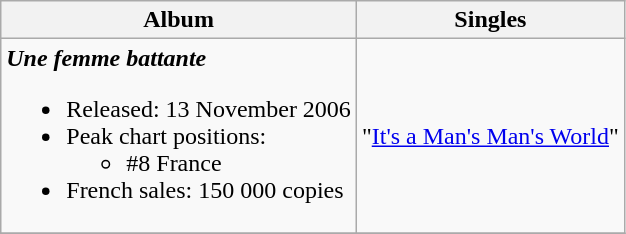<table class="wikitable">
<tr>
<th>Album</th>
<th>Singles</th>
</tr>
<tr>
<td><strong><em>Une femme battante</em></strong><br><ul><li>Released: 13 November 2006</li><li>Peak chart positions:<ul><li>#8 France</li></ul></li><li>French sales: 150 000 copies</li></ul></td>
<td>"<a href='#'>It's a Man's Man's World</a>"</td>
</tr>
<tr>
</tr>
</table>
